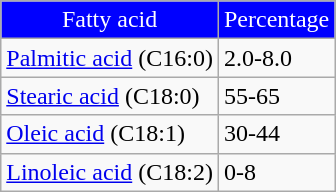<table class="wikitable">
<tr style="background:blue; color:white; text-align:center;">
<td>Fatty acid</td>
<td>Percentage</td>
</tr>
<tr>
<td><a href='#'>Palmitic acid</a> (C16:0)</td>
<td>2.0-8.0</td>
</tr>
<tr>
<td><a href='#'>Stearic acid</a> (C18:0)</td>
<td>55-65</td>
</tr>
<tr>
<td><a href='#'>Oleic acid</a> (C18:1)</td>
<td>30-44</td>
</tr>
<tr>
<td><a href='#'>Linoleic acid</a> (C18:2)</td>
<td>0-8</td>
</tr>
</table>
